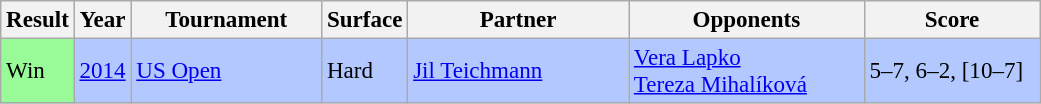<table class="sortable wikitable" style="font-size:96%;">
<tr>
<th>Result</th>
<th>Year</th>
<th width=120>Tournament</th>
<th>Surface</th>
<th width=140>Partner</th>
<th width=150>Opponents</th>
<th width=110>Score</th>
</tr>
<tr style="background:#b2c8ff;">
<td style="background:#98fb98;">Win</td>
<td><a href='#'>2014</a></td>
<td><a href='#'>US Open</a></td>
<td>Hard</td>
<td> <a href='#'>Jil Teichmann</a></td>
<td> <a href='#'>Vera Lapko</a> <br>  <a href='#'>Tereza Mihalíková</a></td>
<td>5–7, 6–2, [10–7]</td>
</tr>
</table>
